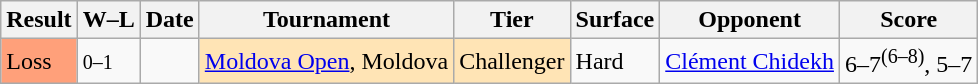<table class="wikitable">
<tr>
<th>Result</th>
<th class="unsortable">W–L</th>
<th>Date</th>
<th>Tournament</th>
<th>Tier</th>
<th>Surface</th>
<th>Opponent</th>
<th class="unsortable">Score</th>
</tr>
<tr>
<td bgcolor=ffa07a>Loss</td>
<td><small>0–1</small></td>
<td><a href='#'></a></td>
<td style=background:moccasin;><a href='#'>Moldova Open</a>, Moldova</td>
<td style=background:moccasin;>Challenger</td>
<td>Hard</td>
<td> <a href='#'>Clément Chidekh</a></td>
<td>6–7<sup>(6–8)</sup>, 5–7</td>
</tr>
</table>
